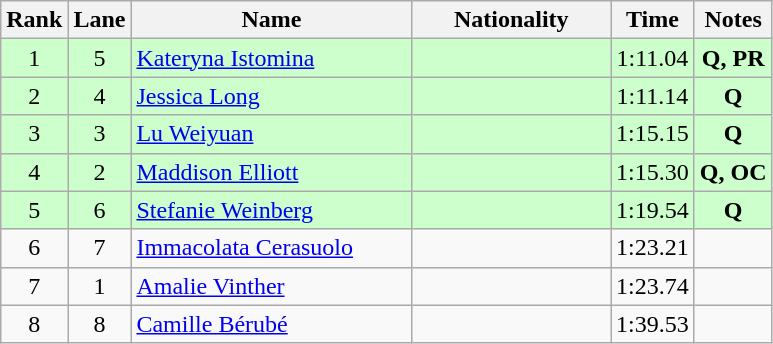<table class="wikitable sortable" style="text-align:center">
<tr>
<th>Rank</th>
<th>Lane</th>
<th style="width:180px">Name</th>
<th style="width:125px">Nationality</th>
<th>Time</th>
<th>Notes</th>
</tr>
<tr style="background:#cfc;">
<td>1</td>
<td>5</td>
<td style="text-align:left;"><a href='#'>Kateryna Istomina</a></td>
<td style="text-align:left;"></td>
<td>1:11.04</td>
<td><strong>Q, PR</strong></td>
</tr>
<tr style="background:#cfc;">
<td>2</td>
<td>4</td>
<td style="text-align:left;"><a href='#'>Jessica Long</a></td>
<td style="text-align:left;"></td>
<td>1:11.14</td>
<td><strong>Q</strong></td>
</tr>
<tr style="background:#cfc;">
<td>3</td>
<td>3</td>
<td style="text-align:left;"><a href='#'>Lu Weiyuan</a></td>
<td style="text-align:left;"></td>
<td>1:15.15</td>
<td><strong>Q</strong></td>
</tr>
<tr style="background:#cfc;">
<td>4</td>
<td>2</td>
<td style="text-align:left;"><a href='#'>Maddison Elliott</a></td>
<td style="text-align:left;"></td>
<td>1:15.30</td>
<td><strong>Q, OC</strong></td>
</tr>
<tr style="background:#cfc;">
<td>5</td>
<td>6</td>
<td style="text-align:left;"><a href='#'>Stefanie Weinberg</a></td>
<td style="text-align:left;"></td>
<td>1:19.54</td>
<td><strong>Q</strong></td>
</tr>
<tr>
<td>6</td>
<td>7</td>
<td style="text-align:left;"><a href='#'>Immacolata Cerasuolo</a></td>
<td style="text-align:left;"></td>
<td>1:23.21</td>
<td></td>
</tr>
<tr>
<td>7</td>
<td>1</td>
<td style="text-align:left;"><a href='#'>Amalie Vinther</a></td>
<td style="text-align:left;"></td>
<td>1:23.74</td>
<td></td>
</tr>
<tr>
<td>8</td>
<td>8</td>
<td style="text-align:left;"><a href='#'>Camille Bérubé</a></td>
<td style="text-align:left;"></td>
<td>1:39.53</td>
<td></td>
</tr>
</table>
